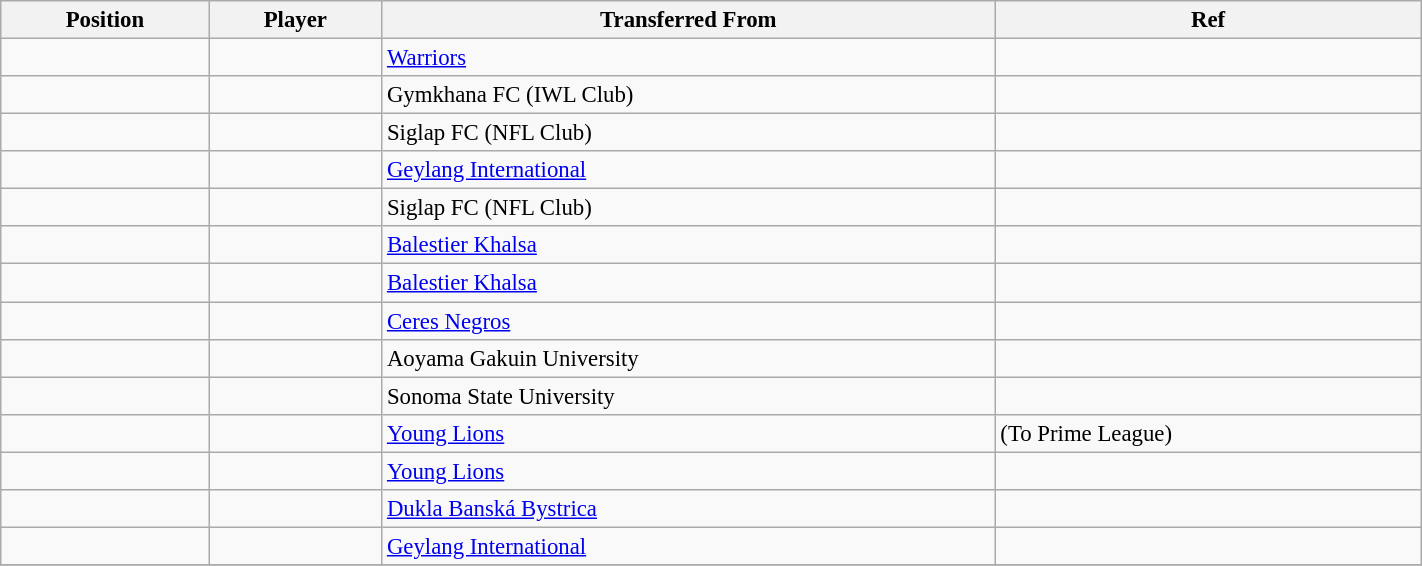<table class="wikitable sortable" style="width:75%; text-align:center; font-size:95%; text-align:left;">
<tr>
<th><strong>Position</strong></th>
<th><strong>Player</strong></th>
<th><strong>Transferred From</strong></th>
<th><strong>Ref</strong></th>
</tr>
<tr>
<td></td>
<td></td>
<td> <a href='#'>Warriors</a></td>
<td></td>
</tr>
<tr>
<td></td>
<td></td>
<td>Gymkhana FC (IWL Club)</td>
<td></td>
</tr>
<tr>
<td></td>
<td></td>
<td>Siglap FC (NFL Club)</td>
<td></td>
</tr>
<tr>
<td></td>
<td></td>
<td> <a href='#'>Geylang International</a></td>
<td></td>
</tr>
<tr>
<td></td>
<td></td>
<td>Siglap FC (NFL Club)</td>
<td></td>
</tr>
<tr>
<td></td>
<td></td>
<td> <a href='#'>Balestier Khalsa</a></td>
<td></td>
</tr>
<tr>
<td></td>
<td></td>
<td> <a href='#'>Balestier Khalsa</a></td>
<td></td>
</tr>
<tr>
<td></td>
<td></td>
<td> <a href='#'>Ceres Negros</a></td>
<td></td>
</tr>
<tr>
<td></td>
<td></td>
<td> Aoyama Gakuin University</td>
<td></td>
</tr>
<tr>
<td></td>
<td></td>
<td> Sonoma State University</td>
<td></td>
</tr>
<tr>
<td></td>
<td></td>
<td> <a href='#'>Young Lions</a></td>
<td>(To Prime League)</td>
</tr>
<tr>
<td></td>
<td></td>
<td> <a href='#'>Young Lions</a></td>
<td></td>
</tr>
<tr>
<td></td>
<td></td>
<td> <a href='#'>Dukla Banská Bystrica</a></td>
<td></td>
</tr>
<tr>
<td></td>
<td></td>
<td> <a href='#'>Geylang International</a></td>
<td></td>
</tr>
<tr>
</tr>
</table>
